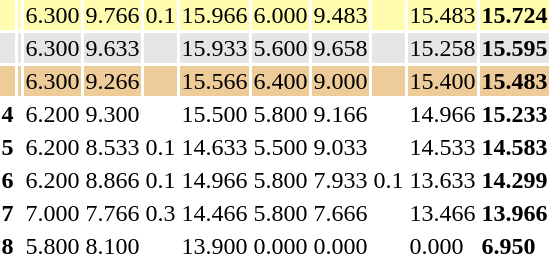<table>
<tr style="background:#fffcaf;">
<th scope=row style="text-align:center"></th>
<td style="text-align:left;"></td>
<td>6.300</td>
<td>9.766</td>
<td>0.1</td>
<td>15.966</td>
<td>6.000</td>
<td>9.483</td>
<td></td>
<td>15.483</td>
<td><strong>15.724</strong></td>
</tr>
<tr style="background:#e5e5e5;">
<th scope=row style="text-align:center"></th>
<td style="text-align:left;"></td>
<td>6.300</td>
<td>9.633</td>
<td></td>
<td>15.933</td>
<td>5.600</td>
<td>9.658</td>
<td></td>
<td>15.258</td>
<td><strong>15.595</strong></td>
</tr>
<tr style="background:#ec9;">
<th scope=row style="text-align:center"></th>
<td style="text-align:left;"></td>
<td>6.300</td>
<td>9.266</td>
<td></td>
<td>15.566</td>
<td>6.400</td>
<td>9.000</td>
<td></td>
<td>15.400</td>
<td><strong>15.483</strong></td>
</tr>
<tr>
<th scope=row style="text-align:center">4</th>
<td style="text-align:left;"></td>
<td>6.200</td>
<td>9.300</td>
<td></td>
<td>15.500</td>
<td>5.800</td>
<td>9.166</td>
<td></td>
<td>14.966</td>
<td><strong>15.233</strong></td>
</tr>
<tr>
<th scope=row style="text-align:center">5</th>
<td style="text-align:left;"></td>
<td>6.200</td>
<td>8.533</td>
<td>0.1</td>
<td>14.633</td>
<td>5.500</td>
<td>9.033</td>
<td></td>
<td>14.533</td>
<td><strong>14.583</strong></td>
</tr>
<tr>
<th scope=row style="text-align:center">6</th>
<td style="text-align:left;"></td>
<td>6.200</td>
<td>8.866</td>
<td>0.1</td>
<td>14.966</td>
<td>5.800</td>
<td>7.933</td>
<td>0.1</td>
<td>13.633</td>
<td><strong>14.299</strong></td>
</tr>
<tr>
<th scope=row style="text-align:center">7</th>
<td style="text-align:left;"></td>
<td>7.000</td>
<td>7.766</td>
<td>0.3</td>
<td>14.466</td>
<td>5.800</td>
<td>7.666</td>
<td></td>
<td>13.466</td>
<td><strong>13.966</strong></td>
</tr>
<tr>
<th scope=row style="text-align:center">8</th>
<td style="text-align:left;"></td>
<td>5.800</td>
<td>8.100</td>
<td></td>
<td>13.900</td>
<td>0.000</td>
<td>0.000</td>
<td></td>
<td>0.000</td>
<td><strong>6.950</strong></td>
</tr>
</table>
